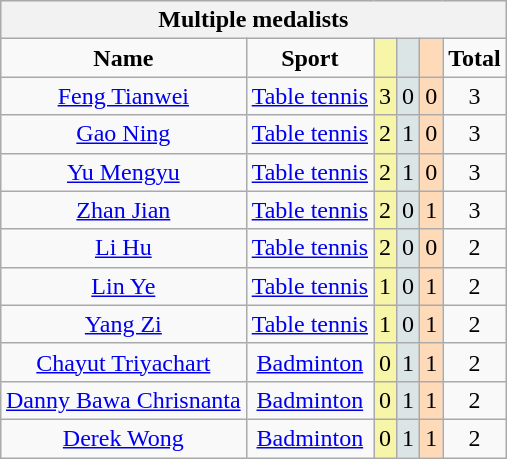<table class="wikitable" style="font-size:100%; float:right">
<tr style="background:#efefef;">
<th colspan=7>Multiple medalists</th>
</tr>
<tr align=center>
<td><strong>Name</strong></td>
<td><strong>Sport</strong></td>
<td bgcolor=#f7f6a8></td>
<td bgcolor=#dce5e5></td>
<td bgcolor=#ffdab9></td>
<td><strong>Total</strong></td>
</tr>
<tr align=center>
<td><a href='#'>Feng Tianwei</a></td>
<td><a href='#'>Table tennis</a></td>
<td style="background:#f7f6a8;">3</td>
<td style="background:#dce5e5;">0</td>
<td style="background:#ffdab9;">0</td>
<td>3</td>
</tr>
<tr align=center>
<td><a href='#'>Gao Ning</a></td>
<td><a href='#'>Table tennis</a></td>
<td style="background:#f7f6a8;">2</td>
<td style="background:#dce5e5;">1</td>
<td style="background:#ffdab9;">0</td>
<td>3</td>
</tr>
<tr align=center>
<td><a href='#'>Yu Mengyu</a></td>
<td><a href='#'>Table tennis</a></td>
<td style="background:#f7f6a8;">2</td>
<td style="background:#dce5e5;">1</td>
<td style="background:#ffdab9;">0</td>
<td>3</td>
</tr>
<tr align=center>
<td><a href='#'>Zhan Jian</a></td>
<td><a href='#'>Table tennis</a></td>
<td style="background:#f7f6a8;">2</td>
<td style="background:#dce5e5;">0</td>
<td style="background:#ffdab9;">1</td>
<td>3</td>
</tr>
<tr align=center>
<td><a href='#'>Li Hu</a></td>
<td><a href='#'>Table tennis</a></td>
<td style="background:#f7f6a8;">2</td>
<td style="background:#dce5e5;">0</td>
<td style="background:#ffdab9;">0</td>
<td>2</td>
</tr>
<tr align=center>
<td><a href='#'>Lin Ye</a></td>
<td><a href='#'>Table tennis</a></td>
<td style="background:#f7f6a8;">1</td>
<td style="background:#dce5e5;">0</td>
<td style="background:#ffdab9;">1</td>
<td>2</td>
</tr>
<tr align=center>
<td><a href='#'>Yang Zi</a></td>
<td><a href='#'>Table tennis</a></td>
<td style="background:#f7f6a8;">1</td>
<td style="background:#dce5e5;">0</td>
<td style="background:#ffdab9;">1</td>
<td>2</td>
</tr>
<tr align=center>
<td><a href='#'>Chayut Triyachart</a></td>
<td><a href='#'>Badminton</a></td>
<td style="background:#f7f6a8;">0</td>
<td style="background:#dce5e5;">1</td>
<td style="background:#ffdab9;">1</td>
<td>2</td>
</tr>
<tr align=center>
<td><a href='#'>Danny Bawa Chrisnanta</a></td>
<td><a href='#'>Badminton</a></td>
<td style="background:#f7f6a8;">0</td>
<td style="background:#dce5e5;">1</td>
<td style="background:#ffdab9;">1</td>
<td>2</td>
</tr>
<tr align=center>
<td><a href='#'>Derek Wong</a></td>
<td><a href='#'>Badminton</a></td>
<td style="background:#f7f6a8;">0</td>
<td style="background:#dce5e5;">1</td>
<td style="background:#ffdab9;">1</td>
<td>2</td>
</tr>
</table>
